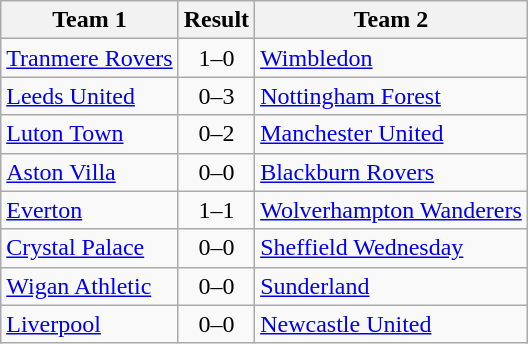<table class="wikitable plainrowheaders">
<tr>
<th scope=col>Team 1</th>
<th scope=col>Result</th>
<th scope=col>Team 2</th>
</tr>
<tr>
<td><a href='#'>Tranmere Rovers</a></td>
<td align=center>1–0</td>
<td><a href='#'>Wimbledon</a></td>
</tr>
<tr>
<td><a href='#'>Leeds United</a></td>
<td align=center>0–3</td>
<td><a href='#'>Nottingham Forest</a></td>
</tr>
<tr>
<td><a href='#'>Luton Town</a></td>
<td align=center>0–2</td>
<td><a href='#'>Manchester United</a></td>
</tr>
<tr>
<td><a href='#'>Aston Villa</a> </td>
<td align=center>0–0</td>
<td><a href='#'>Blackburn Rovers</a></td>
</tr>
<tr>
<td><a href='#'>Everton</a> </td>
<td align=center>1–1</td>
<td><a href='#'>Wolverhampton Wanderers</a></td>
</tr>
<tr>
<td><a href='#'>Crystal Palace</a></td>
<td align=center>0–0</td>
<td><a href='#'>Sheffield Wednesday</a> </td>
</tr>
<tr>
<td><a href='#'>Wigan Athletic</a> </td>
<td align=center>0–0</td>
<td><a href='#'>Sunderland</a></td>
</tr>
<tr>
<td><a href='#'>Liverpool</a></td>
<td align=center>0–0</td>
<td><a href='#'>Newcastle United</a> </td>
</tr>
</table>
